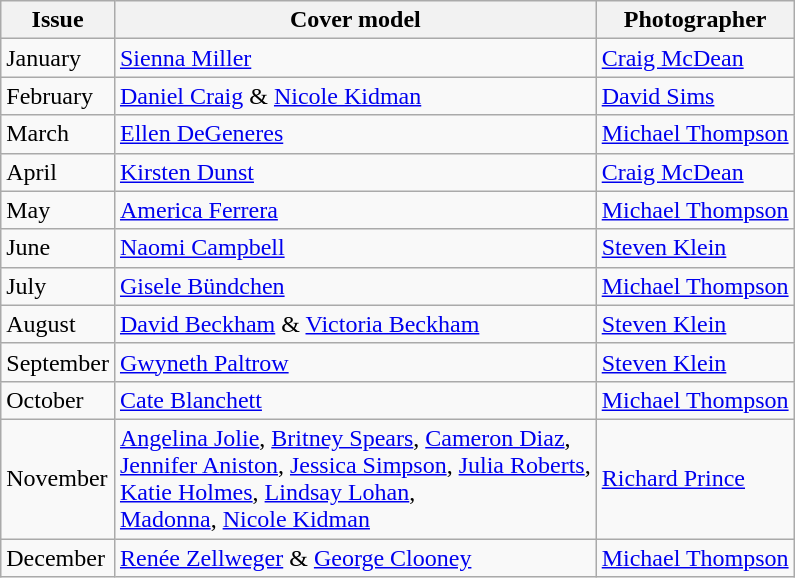<table class="sortable wikitable">
<tr>
<th>Issue</th>
<th>Cover model</th>
<th>Photographer</th>
</tr>
<tr>
<td>January</td>
<td><a href='#'>Sienna Miller</a></td>
<td><a href='#'>Craig McDean</a></td>
</tr>
<tr>
<td>February</td>
<td><a href='#'>Daniel Craig</a> & <a href='#'>Nicole Kidman</a></td>
<td><a href='#'>David Sims</a></td>
</tr>
<tr>
<td>March</td>
<td><a href='#'>Ellen DeGeneres</a></td>
<td><a href='#'>Michael Thompson</a></td>
</tr>
<tr>
<td>April</td>
<td><a href='#'>Kirsten Dunst</a></td>
<td><a href='#'>Craig McDean</a></td>
</tr>
<tr>
<td>May</td>
<td><a href='#'>America Ferrera</a></td>
<td><a href='#'>Michael Thompson</a></td>
</tr>
<tr>
<td>June</td>
<td><a href='#'>Naomi Campbell</a></td>
<td><a href='#'>Steven Klein</a></td>
</tr>
<tr>
<td>July</td>
<td><a href='#'>Gisele Bündchen</a></td>
<td><a href='#'>Michael Thompson</a></td>
</tr>
<tr>
<td>August</td>
<td><a href='#'>David Beckham</a> & <a href='#'>Victoria Beckham</a></td>
<td><a href='#'>Steven Klein</a></td>
</tr>
<tr>
<td>September</td>
<td><a href='#'>Gwyneth Paltrow</a></td>
<td><a href='#'>Steven Klein</a></td>
</tr>
<tr>
<td>October</td>
<td><a href='#'>Cate Blanchett</a></td>
<td><a href='#'>Michael Thompson</a></td>
</tr>
<tr>
<td>November</td>
<td><a href='#'>Angelina Jolie</a>, <a href='#'>Britney Spears</a>, <a href='#'>Cameron Diaz</a>,<br><a href='#'>Jennifer Aniston</a>, <a href='#'>Jessica Simpson</a>, <a href='#'>Julia Roberts</a>,<br><a href='#'>Katie Holmes</a>, <a href='#'>Lindsay Lohan</a>,<br><a href='#'>Madonna</a>, <a href='#'>Nicole Kidman</a></td>
<td><a href='#'>Richard Prince</a></td>
</tr>
<tr>
<td>December</td>
<td><a href='#'>Renée Zellweger</a> & <a href='#'>George Clooney</a></td>
<td><a href='#'>Michael Thompson</a></td>
</tr>
</table>
